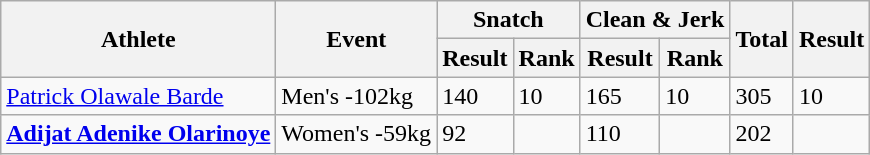<table class="wikitable">
<tr>
<th rowspan="2">Athlete</th>
<th rowspan="2">Event</th>
<th colspan="2">Snatch</th>
<th colspan="2">Clean & Jerk</th>
<th rowspan="2">Total</th>
<th rowspan="2">Result</th>
</tr>
<tr>
<th>Result</th>
<th>Rank</th>
<th>Result</th>
<th>Rank</th>
</tr>
<tr>
<td><a href='#'>Patrick Olawale Barde</a></td>
<td>Men's -102kg</td>
<td>140</td>
<td>10</td>
<td>165</td>
<td>10</td>
<td>305</td>
<td>10</td>
</tr>
<tr>
<td><a href='#'><strong>Adijat Adenike Olarinoye</strong></a></td>
<td>Women's -59kg</td>
<td>92</td>
<td></td>
<td>110</td>
<td></td>
<td>202</td>
<td></td>
</tr>
</table>
